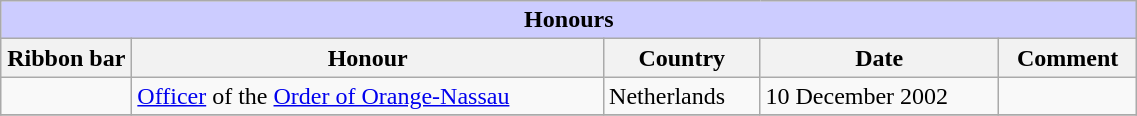<table class="wikitable" style="width:60%;">
<tr style="background:#ccf; text-align:center;">
<td colspan=5><strong>Honours</strong></td>
</tr>
<tr>
<th style="width:80px;">Ribbon bar</th>
<th>Honour</th>
<th>Country</th>
<th>Date</th>
<th>Comment</th>
</tr>
<tr>
<td></td>
<td><a href='#'>Officer</a> of the <a href='#'>Order of Orange-Nassau</a></td>
<td>Netherlands</td>
<td>10 December 2002</td>
<td></td>
</tr>
<tr>
</tr>
</table>
